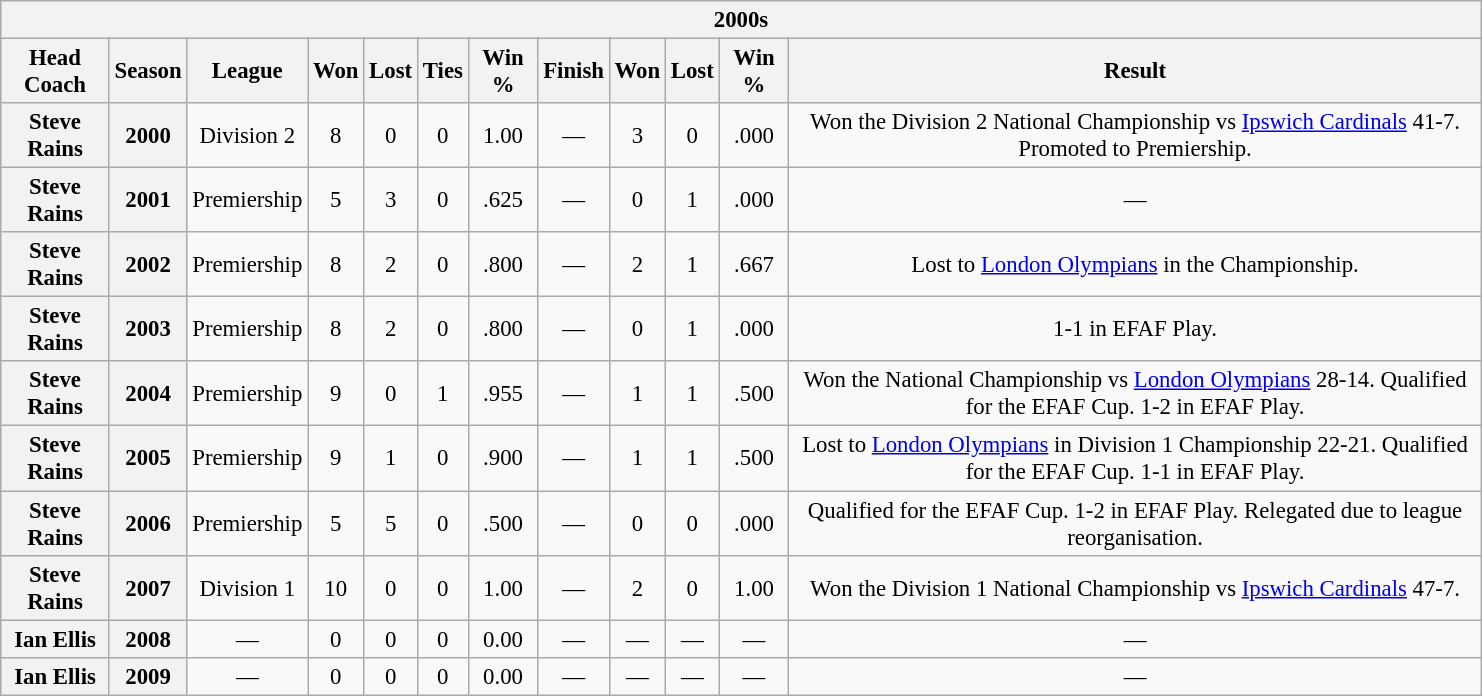<table class="wikitable" style="font-size:95%; text-align:center; width:65em">
<tr>
<th colspan="12"><strong>2000s</strong></th>
</tr>
<tr>
<th>Head Coach</th>
<th>Season</th>
<th>League</th>
<th>Won</th>
<th>Lost</th>
<th>Ties</th>
<th>Win %</th>
<th>Finish</th>
<th>Won</th>
<th>Lost</th>
<th>Win %</th>
<th>Result</th>
</tr>
<tr>
<th>Steve Rains</th>
<th>2000</th>
<td>Division 2</td>
<td>8</td>
<td>0</td>
<td>0</td>
<td>1.00</td>
<td>—</td>
<td>3</td>
<td>0</td>
<td>.000</td>
<td>Won the Division 2 National Championship vs <a href='#'>Ipswich Cardinals</a> 41-7. Promoted to Premiership.</td>
</tr>
<tr>
<th>Steve Rains</th>
<th>2001</th>
<td>Premiership</td>
<td>5</td>
<td>3</td>
<td>0</td>
<td>.625</td>
<td>—</td>
<td>0</td>
<td>1</td>
<td>.000</td>
<td>—</td>
</tr>
<tr>
<th>Steve Rains</th>
<th>2002</th>
<td>Premiership</td>
<td>8</td>
<td>2</td>
<td>0</td>
<td>.800</td>
<td>—</td>
<td>2</td>
<td>1</td>
<td>.667</td>
<td>Lost to <a href='#'>London Olympians</a> in the Championship.</td>
</tr>
<tr>
<th>Steve Rains</th>
<th>2003</th>
<td>Premiership</td>
<td>8</td>
<td>2</td>
<td>0</td>
<td>.800</td>
<td>—</td>
<td>0</td>
<td>1</td>
<td>.000</td>
<td>1-1 in EFAF Play.</td>
</tr>
<tr>
<th>Steve Rains</th>
<th>2004</th>
<td>Premiership</td>
<td>9</td>
<td>0</td>
<td>1</td>
<td>.955</td>
<td>—</td>
<td>1</td>
<td>1</td>
<td>.500</td>
<td>Won the National Championship vs <a href='#'>London Olympians</a> 28-14. Qualified for the EFAF Cup. 1-2 in EFAF Play.</td>
</tr>
<tr>
<th>Steve Rains</th>
<th>2005</th>
<td>Premiership</td>
<td>9</td>
<td>1</td>
<td>0</td>
<td>.900</td>
<td>—</td>
<td>1</td>
<td>1</td>
<td>.500</td>
<td>Lost to <a href='#'>London Olympians</a> in Division 1 Championship 22-21. Qualified for the EFAF Cup. 1-1 in EFAF Play.</td>
</tr>
<tr>
<th>Steve Rains</th>
<th>2006</th>
<td>Premiership</td>
<td>5</td>
<td>5</td>
<td>0</td>
<td>.500</td>
<td>—</td>
<td>0</td>
<td>0</td>
<td>.000</td>
<td>Qualified for the EFAF Cup. 1-2 in EFAF Play. Relegated due to league reorganisation.</td>
</tr>
<tr>
<th>Steve Rains</th>
<th>2007</th>
<td>Division 1</td>
<td>10</td>
<td>0</td>
<td>0</td>
<td>1.00</td>
<td>—</td>
<td>2</td>
<td>0</td>
<td>1.00</td>
<td>Won the Division 1 National Championship vs <a href='#'>Ipswich Cardinals</a> 47-7.</td>
</tr>
<tr>
<th>Ian Ellis</th>
<th>2008</th>
<td>—</td>
<td>0</td>
<td>0</td>
<td>0</td>
<td>0.00</td>
<td>—</td>
<td>—</td>
<td>—</td>
<td>—</td>
<td>—</td>
</tr>
<tr>
<th>Ian Ellis</th>
<th>2009</th>
<td>—</td>
<td>0</td>
<td>0</td>
<td>0</td>
<td>0.00</td>
<td>—</td>
<td>—</td>
<td>—</td>
<td>—</td>
<td>—</td>
</tr>
</table>
